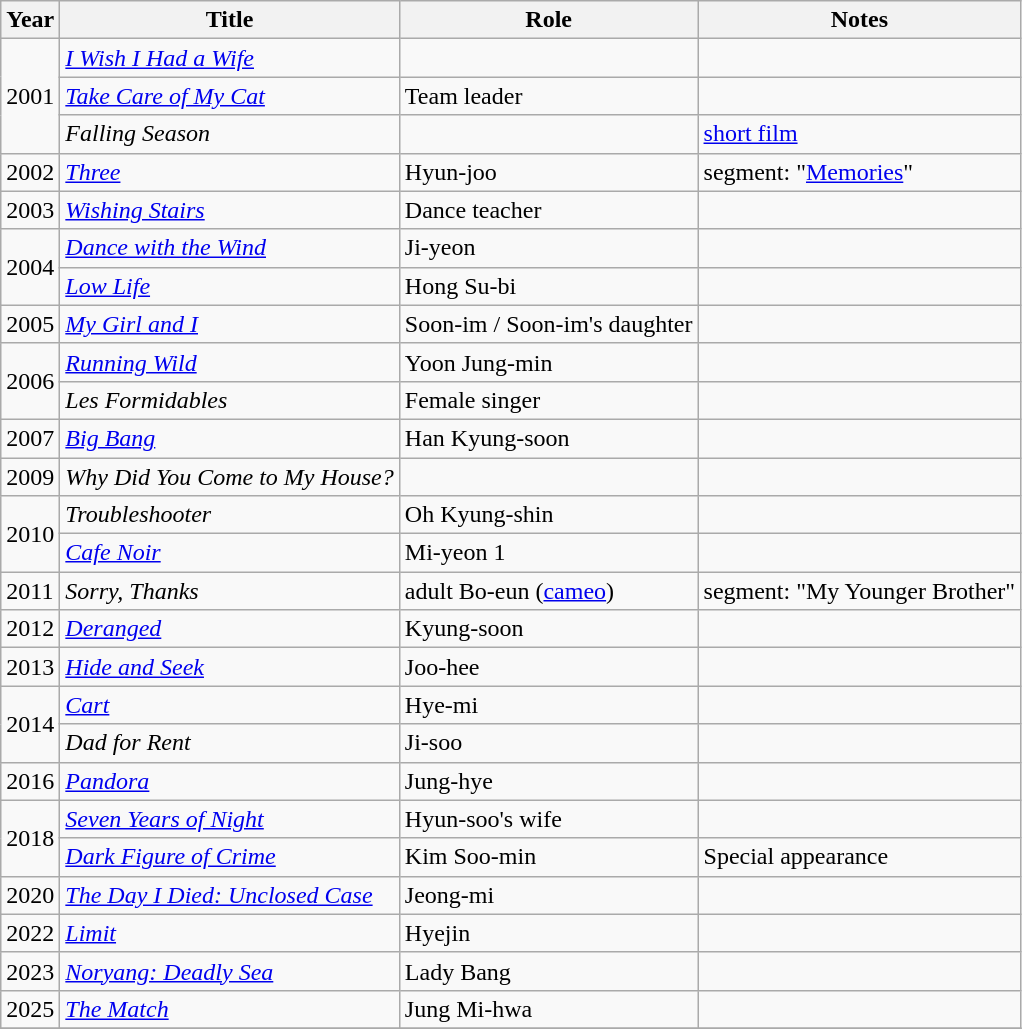<table class="wikitable sortable">
<tr>
<th>Year</th>
<th>Title</th>
<th>Role</th>
<th>Notes</th>
</tr>
<tr>
<td rowspan=3>2001</td>
<td><em><a href='#'>I Wish I Had a Wife</a></em></td>
<td></td>
<td></td>
</tr>
<tr>
<td><em><a href='#'>Take Care of My Cat</a></em></td>
<td>Team leader</td>
<td></td>
</tr>
<tr>
<td><em>Falling Season</em></td>
<td></td>
<td><a href='#'>short film</a></td>
</tr>
<tr>
<td>2002</td>
<td><em><a href='#'>Three</a></em></td>
<td>Hyun-joo</td>
<td>segment: "<a href='#'>Memories</a>"</td>
</tr>
<tr>
<td>2003</td>
<td><em><a href='#'>Wishing Stairs</a></em></td>
<td>Dance teacher</td>
<td></td>
</tr>
<tr>
<td rowspan=2>2004</td>
<td><em><a href='#'>Dance with the Wind</a></em></td>
<td>Ji-yeon</td>
<td></td>
</tr>
<tr>
<td><em><a href='#'>Low Life</a></em></td>
<td>Hong Su-bi</td>
<td></td>
</tr>
<tr>
<td>2005</td>
<td><em><a href='#'>My Girl and I</a></em></td>
<td>Soon-im / Soon-im's daughter</td>
<td></td>
</tr>
<tr>
<td rowspan=2>2006</td>
<td><em><a href='#'>Running Wild</a></em></td>
<td>Yoon Jung-min</td>
<td></td>
</tr>
<tr>
<td><em>Les Formidables</em></td>
<td>Female singer</td>
<td></td>
</tr>
<tr>
<td>2007</td>
<td><em><a href='#'>Big Bang</a></em></td>
<td>Han Kyung-soon</td>
<td></td>
</tr>
<tr>
<td>2009</td>
<td><em>Why Did You Come to My House?</em></td>
<td></td>
<td></td>
</tr>
<tr>
<td rowspan=2>2010</td>
<td><em>Troubleshooter</em></td>
<td>Oh Kyung-shin</td>
<td></td>
</tr>
<tr>
<td><em><a href='#'>Cafe Noir</a></em></td>
<td>Mi-yeon 1</td>
<td></td>
</tr>
<tr>
<td>2011</td>
<td><em>Sorry, Thanks</em></td>
<td>adult Bo-eun (<a href='#'>cameo</a>)</td>
<td>segment: "My Younger Brother"</td>
</tr>
<tr>
<td>2012</td>
<td><em><a href='#'>Deranged</a></em></td>
<td>Kyung-soon</td>
<td></td>
</tr>
<tr>
<td>2013</td>
<td><em><a href='#'>Hide and Seek</a></em></td>
<td>Joo-hee</td>
<td></td>
</tr>
<tr>
<td rowspan=2>2014</td>
<td><em><a href='#'>Cart</a></em></td>
<td>Hye-mi</td>
<td></td>
</tr>
<tr>
<td><em>Dad for Rent</em></td>
<td>Ji-soo</td>
<td></td>
</tr>
<tr>
<td>2016</td>
<td><em><a href='#'>Pandora</a></em></td>
<td>Jung-hye</td>
<td></td>
</tr>
<tr>
<td rowspan=2>2018</td>
<td><em><a href='#'>Seven Years of Night</a></em></td>
<td>Hyun-soo's wife</td>
<td></td>
</tr>
<tr>
<td><em><a href='#'>Dark Figure of Crime</a></em></td>
<td>Kim Soo-min</td>
<td>Special appearance</td>
</tr>
<tr>
<td rowspan=1>2020</td>
<td><em><a href='#'>The Day I Died: Unclosed Case</a></em></td>
<td>Jeong-mi</td>
<td></td>
</tr>
<tr>
<td rowspan=1>2022</td>
<td><em><a href='#'>Limit</a></em></td>
<td>Hyejin</td>
<td></td>
</tr>
<tr>
<td>2023</td>
<td><em><a href='#'>Noryang: Deadly Sea</a></em></td>
<td>Lady Bang</td>
<td></td>
</tr>
<tr>
<td>2025</td>
<td><em><a href='#'>The Match</a></em></td>
<td>Jung Mi-hwa</td>
<td></td>
</tr>
<tr>
</tr>
</table>
